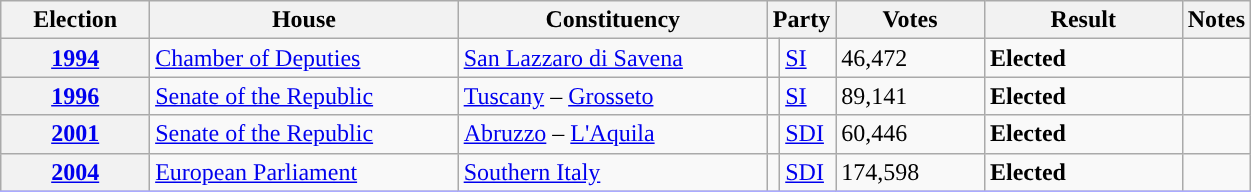<table class=wikitable style="width:66%; border:1px #AAAAFF solid">
<tr>
<th width=12%>Election</th>
<th width=25%>House</th>
<th width=25%>Constituency</th>
<th width=5% colspan="2">Party</th>
<th width=12%>Votes</th>
<th width=16%>Result</th>
<th width=7%>Notes</th>
</tr>
<tr>
<th><a href='#'>1994</a></th>
<td><a href='#'>Chamber of Deputies</a></td>
<td><a href='#'>San Lazzaro di Savena</a></td>
<td></td>
<td><a href='#'>SI</a></td>
<td>46,472</td>
<td> <strong>Elected</strong></td>
<td></td>
</tr>
<tr>
<th><a href='#'>1996</a></th>
<td><a href='#'>Senate of the Republic</a></td>
<td><a href='#'>Tuscany</a> – <a href='#'>Grosseto</a></td>
<td></td>
<td><a href='#'>SI</a></td>
<td>89,141</td>
<td> <strong>Elected</strong></td>
<td></td>
</tr>
<tr>
<th><a href='#'>2001</a></th>
<td><a href='#'>Senate of the Republic</a></td>
<td><a href='#'>Abruzzo</a> – <a href='#'>L'Aquila</a></td>
<td></td>
<td><a href='#'>SDI</a></td>
<td>60,446</td>
<td> <strong>Elected</strong></td>
<td></td>
</tr>
<tr>
<th><a href='#'>2004</a></th>
<td><a href='#'>European Parliament</a></td>
<td><a href='#'>Southern Italy</a></td>
<td></td>
<td><a href='#'>SDI</a></td>
<td>174,598</td>
<td> <strong>Elected</strong></td>
<td></td>
</tr>
<tr>
</tr>
</table>
